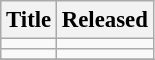<table class="wikitable" style="font-size:95%">
<tr>
<th>Title</th>
<th>Released</th>
</tr>
<tr>
<td></td>
<td></td>
</tr>
<tr>
<td></td>
<td></td>
</tr>
<tr>
</tr>
</table>
